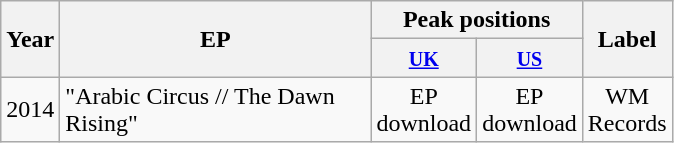<table class="wikitable">
<tr>
<th rowspan="2" style="text-align:center; width:10px;">Year</th>
<th rowspan="2" style="text-align:center; width:200px;">EP</th>
<th style="text-align:center;" colspan="2">Peak positions</th>
<th rowspan="2" style="text-align:center; width:40px;">Label</th>
</tr>
<tr>
<th width="20"><small><a href='#'>UK</a></small></th>
<th width="20"><small><a href='#'>US</a></small></th>
</tr>
<tr>
<td style="text-align:center;" rowspan="3">2014</td>
<td>"Arabic Circus // The Dawn Rising"</td>
<td style="text-align:center;">EP download</td>
<td style="text-align:center;">EP download</td>
<td style="text-align:center;">WM Records</td>
</tr>
</table>
